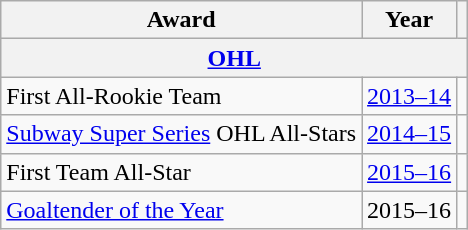<table class="wikitable">
<tr>
<th>Award</th>
<th>Year</th>
<th></th>
</tr>
<tr>
<th colspan="3"><a href='#'>OHL</a></th>
</tr>
<tr>
<td>First All-Rookie Team</td>
<td><a href='#'>2013–14</a></td>
<td></td>
</tr>
<tr>
<td><a href='#'>Subway Super Series</a> OHL All-Stars</td>
<td><a href='#'>2014–15</a></td>
<td></td>
</tr>
<tr>
<td>First Team All-Star</td>
<td><a href='#'>2015–16</a></td>
<td></td>
</tr>
<tr>
<td><a href='#'>Goaltender of the Year</a></td>
<td>2015–16</td>
<td></td>
</tr>
</table>
